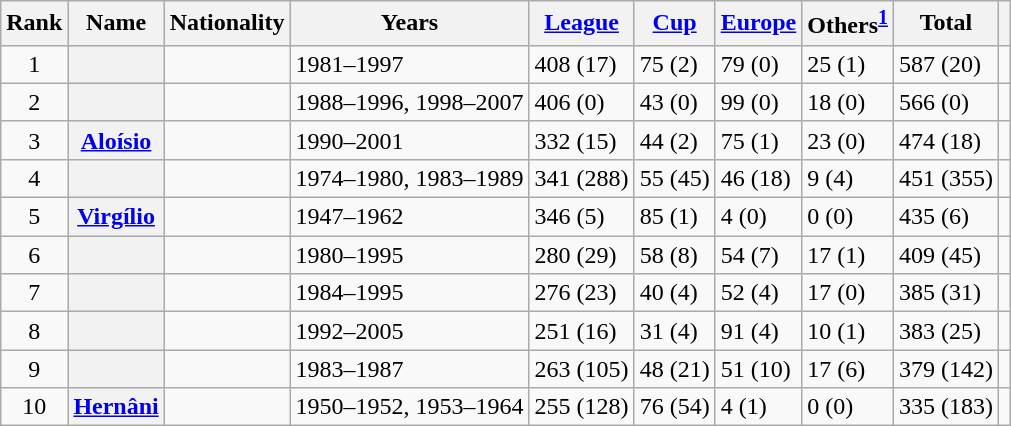<table class="wikitable sortable plainrowheaders">
<tr>
<th scope="col">Rank</th>
<th scope="col">Name</th>
<th scope="col">Nationality</th>
<th scope="col" data-sort-type="number">Years</th>
<th scope="col" data-sort-type="number"><a href='#'>League</a></th>
<th scope="col" data-sort-type="number"><a href='#'>Cup</a></th>
<th scope="col" data-sort-type="number"><a href='#'>Europe</a></th>
<th scope="col" data-sort-type="number">Others<sup><a href='#'>1</a></sup></th>
<th scope="col" data-sort-type="number">Total</th>
<th scope="col" class="unsortable"></th>
</tr>
<tr>
<td align="center">1</td>
<th scope="row"></th>
<td></td>
<td>1981–1997</td>
<td>408 (17)</td>
<td>75 (2)</td>
<td>79 (0)</td>
<td>25 (1)</td>
<td>587 (20)</td>
<td></td>
</tr>
<tr>
<td align="center">2</td>
<th scope="row"></th>
<td></td>
<td>1988–1996, 1998–2007</td>
<td>406 (0)</td>
<td>43 (0)</td>
<td>99 (0)</td>
<td>18 (0)</td>
<td>566 (0)</td>
<td></td>
</tr>
<tr>
<td align="center">3</td>
<th scope="row"><a href='#'>Aloísio</a></th>
<td></td>
<td>1990–2001</td>
<td>332 (15)</td>
<td>44 (2)</td>
<td>75 (1)</td>
<td>23 (0)</td>
<td>474 (18)</td>
<td></td>
</tr>
<tr>
<td align="center">4</td>
<th scope="row"></th>
<td></td>
<td>1974–1980, 1983–1989</td>
<td>341 (288)</td>
<td>55 (45)</td>
<td>46 (18)</td>
<td>9 (4)</td>
<td>451 (355)</td>
<td></td>
</tr>
<tr>
<td align="center">5</td>
<th scope="row"><a href='#'>Virgílio</a></th>
<td></td>
<td>1947–1962</td>
<td>346 (5)</td>
<td>85 (1)</td>
<td>4 (0)</td>
<td>0 (0)</td>
<td>435 (6)</td>
<td></td>
</tr>
<tr>
<td align="center">6</td>
<th scope="row"></th>
<td></td>
<td>1980–1995</td>
<td>280 (29)</td>
<td>58 (8)</td>
<td>54 (7)</td>
<td>17 (1)</td>
<td>409 (45)</td>
<td></td>
</tr>
<tr>
<td align="center">7</td>
<th scope="row"></th>
<td></td>
<td>1984–1995</td>
<td>276 (23)</td>
<td>40 (4)</td>
<td>52 (4)</td>
<td>17 (0)</td>
<td>385 (31)</td>
<td></td>
</tr>
<tr>
<td align="center">8</td>
<th scope="row"></th>
<td></td>
<td>1992–2005</td>
<td>251 (16)</td>
<td>31 (4)</td>
<td>91 (4)</td>
<td>10 (1)</td>
<td>383 (25)</td>
<td></td>
</tr>
<tr>
<td align="center">9</td>
<th scope="row"><br></th>
<td></td>
<td>1983–1987</td>
<td>263 (105)</td>
<td>48 (21)</td>
<td>51 (10)</td>
<td>17 (6)</td>
<td>379 (142)</td>
<td></td>
</tr>
<tr>
<td align="center">10</td>
<th scope="row"><a href='#'>Hernâni</a></th>
<td></td>
<td>1950–1952, 1953–1964</td>
<td>255 (128)</td>
<td>76 (54)</td>
<td>4 (1)</td>
<td>0 (0)</td>
<td>335 (183)</td>
<td></td>
</tr>
</table>
